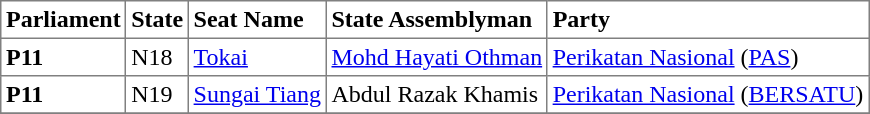<table class="toccolours sortable" cellpadding="3" border="1" style="border-collapse:collapse; text-align: left;">
<tr>
<th align="center">Parliament</th>
<th>State</th>
<th>Seat Name</th>
<th>State Assemblyman</th>
<th>Party</th>
</tr>
<tr>
<th align="left">P11</th>
<td>N18</td>
<td><a href='#'>Tokai</a></td>
<td><a href='#'>Mohd Hayati Othman</a></td>
<td><a href='#'>Perikatan Nasional</a> (<a href='#'>PAS</a>)</td>
</tr>
<tr>
<th align="left">P11</th>
<td>N19</td>
<td><a href='#'>Sungai Tiang</a></td>
<td>Abdul Razak Khamis</td>
<td><a href='#'>Perikatan Nasional</a> (<a href='#'>BERSATU</a>)</td>
</tr>
<tr>
</tr>
</table>
